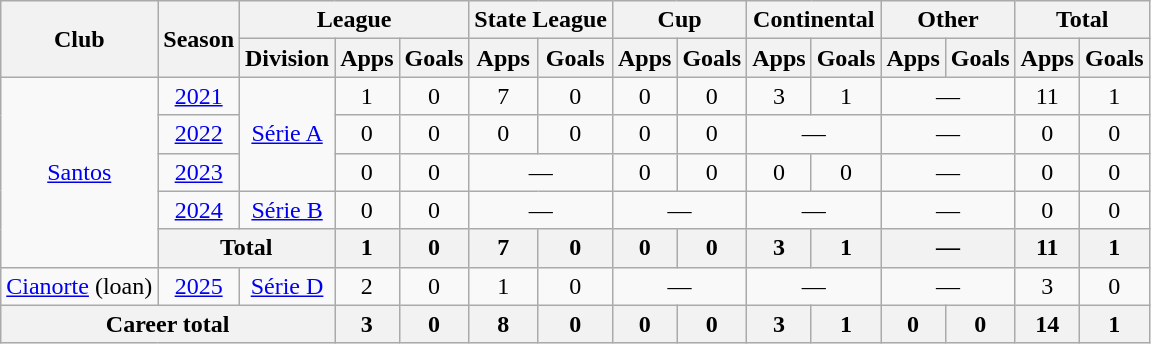<table class="wikitable" style="text-align: center;">
<tr>
<th rowspan="2">Club</th>
<th rowspan="2">Season</th>
<th colspan="3">League</th>
<th colspan="2">State League</th>
<th colspan="2">Cup</th>
<th colspan="2">Continental</th>
<th colspan="2">Other</th>
<th colspan="2">Total</th>
</tr>
<tr>
<th>Division</th>
<th>Apps</th>
<th>Goals</th>
<th>Apps</th>
<th>Goals</th>
<th>Apps</th>
<th>Goals</th>
<th>Apps</th>
<th>Goals</th>
<th>Apps</th>
<th>Goals</th>
<th>Apps</th>
<th>Goals</th>
</tr>
<tr>
<td rowspan="5" valign="center"><a href='#'>Santos</a></td>
<td><a href='#'>2021</a></td>
<td rowspan="3"><a href='#'>Série A</a></td>
<td>1</td>
<td>0</td>
<td>7</td>
<td>0</td>
<td>0</td>
<td>0</td>
<td>3</td>
<td>1</td>
<td colspan="2">—</td>
<td>11</td>
<td>1</td>
</tr>
<tr>
<td><a href='#'>2022</a></td>
<td>0</td>
<td>0</td>
<td>0</td>
<td>0</td>
<td>0</td>
<td>0</td>
<td colspan="2">—</td>
<td colspan="2">—</td>
<td>0</td>
<td>0</td>
</tr>
<tr>
<td><a href='#'>2023</a></td>
<td>0</td>
<td>0</td>
<td colspan="2">—</td>
<td>0</td>
<td>0</td>
<td>0</td>
<td>0</td>
<td colspan="2">—</td>
<td>0</td>
<td>0</td>
</tr>
<tr>
<td><a href='#'>2024</a></td>
<td><a href='#'>Série B</a></td>
<td>0</td>
<td>0</td>
<td colspan="2">—</td>
<td colspan="2">—</td>
<td colspan="2">—</td>
<td colspan="2">—</td>
<td>0</td>
<td>0</td>
</tr>
<tr>
<th colspan="2">Total</th>
<th>1</th>
<th>0</th>
<th>7</th>
<th>0</th>
<th>0</th>
<th>0</th>
<th>3</th>
<th>1</th>
<th colspan="2">—</th>
<th>11</th>
<th>1</th>
</tr>
<tr>
<td><a href='#'>Cianorte</a> (loan)</td>
<td><a href='#'>2025</a></td>
<td><a href='#'>Série D</a></td>
<td>2</td>
<td>0</td>
<td>1</td>
<td>0</td>
<td colspan="2">—</td>
<td colspan="2">—</td>
<td colspan="2">—</td>
<td>3</td>
<td>0</td>
</tr>
<tr>
<th colspan="3"><strong>Career total</strong></th>
<th>3</th>
<th>0</th>
<th>8</th>
<th>0</th>
<th>0</th>
<th>0</th>
<th>3</th>
<th>1</th>
<th>0</th>
<th>0</th>
<th>14</th>
<th>1</th>
</tr>
</table>
